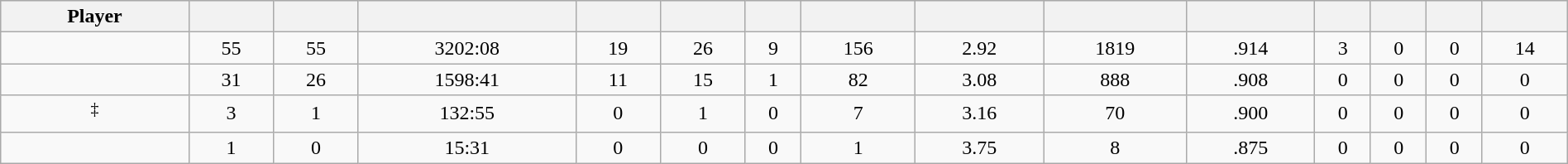<table class="wikitable sortable" style="width:100%; text-align:center;">
<tr style="background:#ddd;">
<th>Player</th>
<th></th>
<th></th>
<th></th>
<th></th>
<th></th>
<th></th>
<th></th>
<th></th>
<th></th>
<th></th>
<th></th>
<th></th>
<th></th>
<th></th>
</tr>
<tr>
<td></td>
<td>55</td>
<td>55</td>
<td>3202:08</td>
<td>19</td>
<td>26</td>
<td>9</td>
<td>156</td>
<td>2.92</td>
<td>1819</td>
<td>.914</td>
<td>3</td>
<td>0</td>
<td>0</td>
<td>14</td>
</tr>
<tr>
<td></td>
<td>31</td>
<td>26</td>
<td>1598:41</td>
<td>11</td>
<td>15</td>
<td>1</td>
<td>82</td>
<td>3.08</td>
<td>888</td>
<td>.908</td>
<td>0</td>
<td>0</td>
<td>0</td>
<td>0</td>
</tr>
<tr>
<td><sup>‡</sup></td>
<td>3</td>
<td>1</td>
<td>132:55</td>
<td>0</td>
<td>1</td>
<td>0</td>
<td>7</td>
<td>3.16</td>
<td>70</td>
<td>.900</td>
<td>0</td>
<td>0</td>
<td>0</td>
<td>0</td>
</tr>
<tr>
<td></td>
<td>1</td>
<td>0</td>
<td>15:31</td>
<td>0</td>
<td>0</td>
<td>0</td>
<td>1</td>
<td>3.75</td>
<td>8</td>
<td>.875</td>
<td>0</td>
<td>0</td>
<td>0</td>
<td>0</td>
</tr>
</table>
